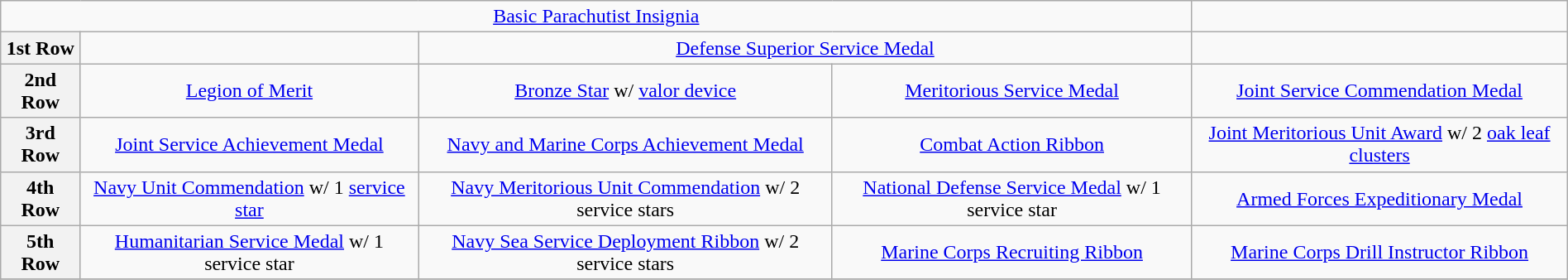<table class="wikitable" style="margin:1em auto; text-align:center;">
<tr>
<td colspan="4"><a href='#'>Basic Parachutist Insignia</a></td>
</tr>
<tr>
<th>1st Row</th>
<td></td>
<td colspan="2"><a href='#'>Defense Superior Service Medal</a></td>
<td></td>
</tr>
<tr>
<th>2nd Row</th>
<td><a href='#'>Legion of Merit</a></td>
<td><a href='#'>Bronze Star</a> w/ <a href='#'>valor device</a></td>
<td><a href='#'>Meritorious Service Medal</a></td>
<td><a href='#'>Joint Service Commendation Medal</a></td>
</tr>
<tr>
<th>3rd Row</th>
<td><a href='#'>Joint Service Achievement Medal</a></td>
<td><a href='#'>Navy and Marine Corps Achievement Medal</a></td>
<td><a href='#'>Combat Action Ribbon</a></td>
<td><a href='#'>Joint Meritorious Unit Award</a> w/ 2 <a href='#'>oak leaf clusters</a></td>
</tr>
<tr>
<th>4th Row</th>
<td><a href='#'>Navy Unit Commendation</a> w/ 1 <a href='#'>service star</a></td>
<td><a href='#'>Navy Meritorious Unit Commendation</a> w/ 2 service stars</td>
<td><a href='#'>National Defense Service Medal</a> w/ 1 service star</td>
<td><a href='#'>Armed Forces Expeditionary Medal</a></td>
</tr>
<tr>
<th>5th Row</th>
<td><a href='#'>Humanitarian Service Medal</a> w/ 1 service star</td>
<td><a href='#'>Navy Sea Service Deployment Ribbon</a> w/ 2 service stars</td>
<td><a href='#'>Marine Corps Recruiting Ribbon</a></td>
<td><a href='#'>Marine Corps Drill Instructor Ribbon</a></td>
</tr>
<tr>
</tr>
</table>
